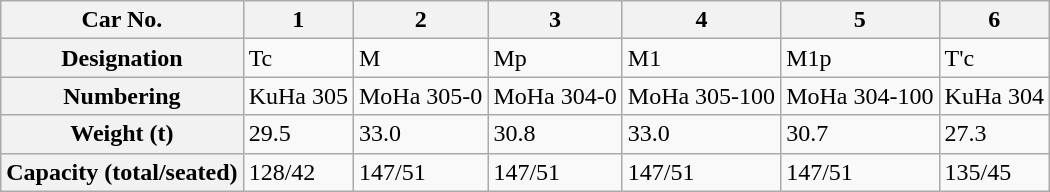<table class="wikitable">
<tr>
<th>Car No.</th>
<th>1</th>
<th>2</th>
<th>3</th>
<th>4</th>
<th>5</th>
<th>6</th>
</tr>
<tr>
<th>Designation</th>
<td>Tc</td>
<td>M</td>
<td>Mp</td>
<td>M1</td>
<td>M1p</td>
<td>T'c</td>
</tr>
<tr>
<th>Numbering</th>
<td>KuHa 305</td>
<td>MoHa 305-0</td>
<td>MoHa 304-0</td>
<td>MoHa 305-100</td>
<td>MoHa 304-100</td>
<td>KuHa 304</td>
</tr>
<tr>
<th>Weight (t)</th>
<td>29.5</td>
<td>33.0</td>
<td>30.8</td>
<td>33.0</td>
<td>30.7</td>
<td>27.3</td>
</tr>
<tr>
<th>Capacity (total/seated)</th>
<td>128/42</td>
<td>147/51</td>
<td>147/51</td>
<td>147/51</td>
<td>147/51</td>
<td>135/45</td>
</tr>
</table>
